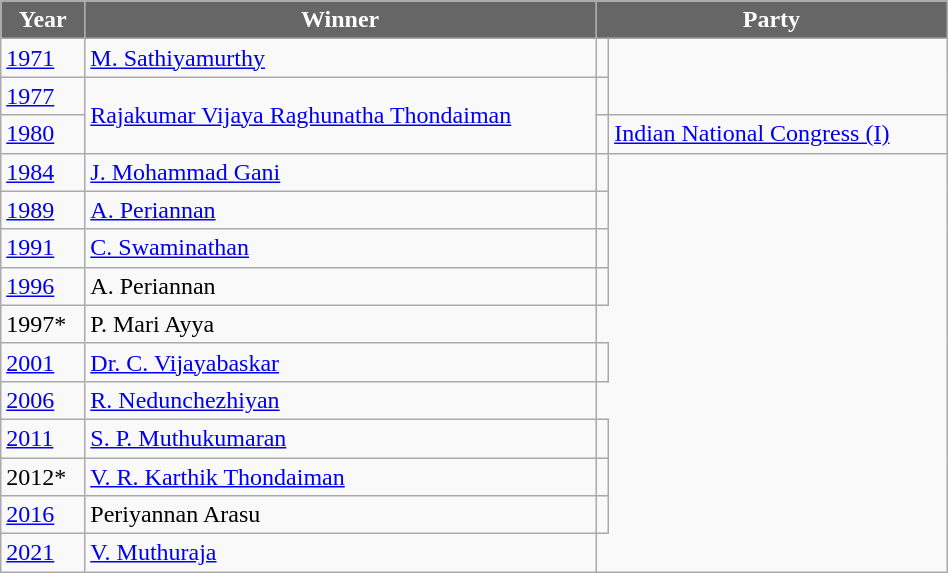<table class="wikitable" width="50%">
<tr>
<th style="background-color:#666666; color:white">Year</th>
<th style="background-color:#666666; color:white">Winner</th>
<th style="background-color:#666666; color:white" colspan="2">Party</th>
</tr>
<tr>
<td><a href='#'>1971</a></td>
<td><a href='#'>M. Sathiyamurthy</a></td>
<td></td>
</tr>
<tr>
<td><a href='#'>1977</a></td>
<td rowspan=2><a href='#'>Rajakumar Vijaya Raghunatha Thondaiman</a></td>
<td></td>
</tr>
<tr>
<td><a href='#'>1980</a></td>
<td></td>
<td><a href='#'>Indian National Congress (I)</a></td>
</tr>
<tr>
<td><a href='#'>1984</a></td>
<td><a href='#'>J. Mohammad Gani</a></td>
<td></td>
</tr>
<tr>
<td><a href='#'>1989</a></td>
<td><a href='#'>A. Periannan</a></td>
<td></td>
</tr>
<tr>
<td><a href='#'>1991</a></td>
<td><a href='#'>C. Swaminathan</a></td>
<td></td>
</tr>
<tr>
<td><a href='#'>1996</a></td>
<td>A. Periannan</td>
<td></td>
</tr>
<tr>
<td>1997*</td>
<td>P. Mari Ayya</td>
</tr>
<tr>
<td><a href='#'>2001</a></td>
<td><a href='#'>Dr. C. Vijayabaskar</a></td>
<td></td>
</tr>
<tr>
<td><a href='#'>2006</a></td>
<td><a href='#'>R. Nedunchezhiyan</a></td>
</tr>
<tr>
<td><a href='#'>2011</a></td>
<td><a href='#'>S. P. Muthukumaran</a></td>
<td></td>
</tr>
<tr>
<td>2012*</td>
<td><a href='#'>V. R. Karthik Thondaiman</a></td>
<td></td>
</tr>
<tr>
<td><a href='#'>2016</a></td>
<td>Periyannan Arasu</td>
<td></td>
</tr>
<tr>
<td><a href='#'>2021</a></td>
<td><a href='#'>V. Muthuraja</a></td>
</tr>
</table>
